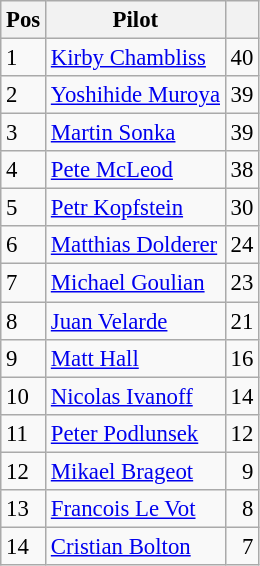<table class="wikitable" style="font-size: 95%;">
<tr>
<th>Pos</th>
<th>Pilot</th>
<th></th>
</tr>
<tr>
<td>1</td>
<td> <a href='#'>Kirby Chambliss</a></td>
<td align="right">40</td>
</tr>
<tr>
<td>2</td>
<td> <a href='#'>Yoshihide Muroya</a></td>
<td align="right">39</td>
</tr>
<tr>
<td>3</td>
<td> <a href='#'>Martin Sonka</a></td>
<td align="right">39</td>
</tr>
<tr>
<td>4</td>
<td> <a href='#'>Pete McLeod</a></td>
<td align="right">38</td>
</tr>
<tr>
<td>5</td>
<td> <a href='#'>Petr Kopfstein</a></td>
<td align="right">30</td>
</tr>
<tr>
<td>6</td>
<td> <a href='#'>Matthias Dolderer</a></td>
<td align="right">24</td>
</tr>
<tr>
<td>7</td>
<td> <a href='#'>Michael Goulian</a></td>
<td align="right">23</td>
</tr>
<tr>
<td>8</td>
<td> <a href='#'>Juan Velarde</a></td>
<td align="right">21</td>
</tr>
<tr>
<td>9</td>
<td> <a href='#'>Matt Hall</a></td>
<td align="right">16</td>
</tr>
<tr>
<td>10</td>
<td> <a href='#'>Nicolas Ivanoff</a></td>
<td align="right">14</td>
</tr>
<tr>
<td>11</td>
<td> <a href='#'>Peter Podlunsek</a></td>
<td align="right">12</td>
</tr>
<tr>
<td>12</td>
<td> <a href='#'>Mikael Brageot</a></td>
<td align="right">9</td>
</tr>
<tr>
<td>13</td>
<td> <a href='#'>Francois Le Vot</a></td>
<td align="right">8</td>
</tr>
<tr>
<td>14</td>
<td> <a href='#'>Cristian Bolton</a></td>
<td align="right">7</td>
</tr>
</table>
